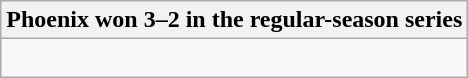<table class="wikitable collapsible collapsed">
<tr>
<th>Phoenix won 3–2 in the regular-season series</th>
</tr>
<tr>
<td><br>



</td>
</tr>
</table>
